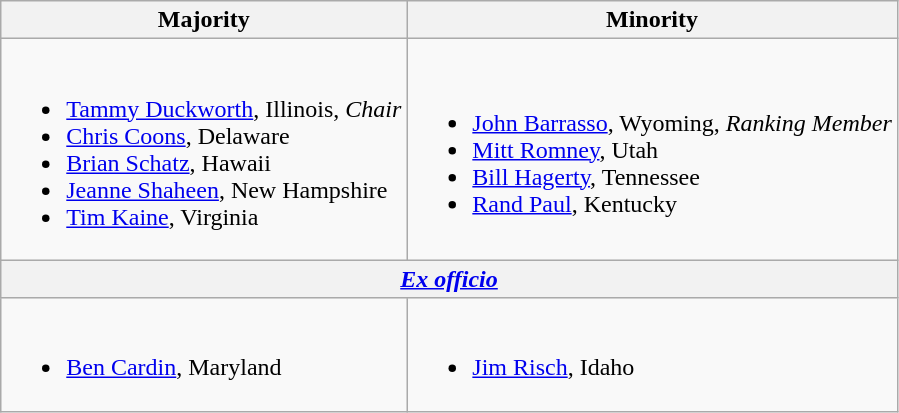<table class=wikitable>
<tr>
<th>Majority</th>
<th>Minority</th>
</tr>
<tr>
<td><br><ul><li><a href='#'>Tammy Duckworth</a>, Illinois, <em>Chair</em></li><li><a href='#'>Chris Coons</a>, Delaware</li><li><a href='#'>Brian Schatz</a>, Hawaii</li><li><a href='#'>Jeanne Shaheen</a>, New Hampshire</li><li><a href='#'>Tim Kaine</a>, Virginia</li></ul></td>
<td><br><ul><li><a href='#'>John Barrasso</a>, Wyoming, <em>Ranking Member</em></li><li><a href='#'>Mitt Romney</a>, Utah</li><li><a href='#'>Bill Hagerty</a>, Tennessee</li><li><a href='#'>Rand Paul</a>, Kentucky</li></ul></td>
</tr>
<tr>
<th colspan=2><em><a href='#'>Ex officio</a></em></th>
</tr>
<tr>
<td><br><ul><li><a href='#'>Ben Cardin</a>, Maryland</li></ul></td>
<td><br><ul><li><a href='#'>Jim Risch</a>, Idaho</li></ul></td>
</tr>
</table>
